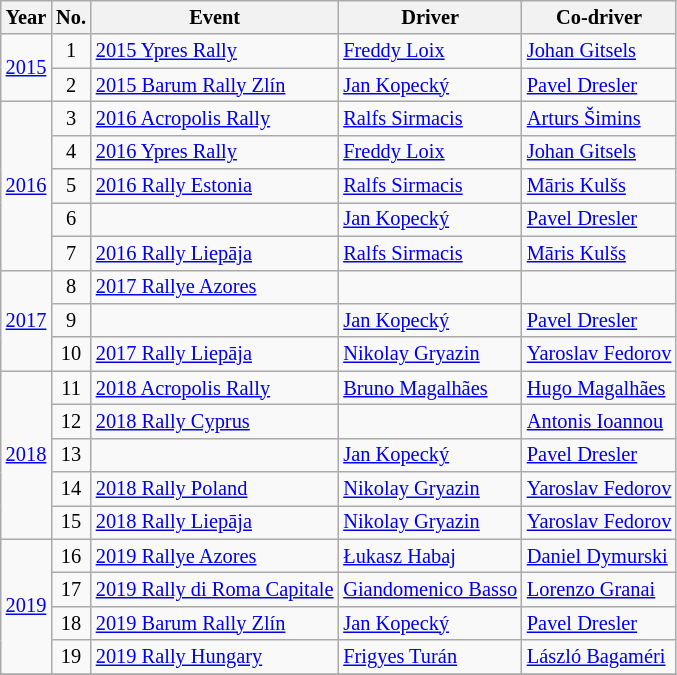<table class="wikitable" style="font-size: 85%; ">
<tr>
<th>Year</th>
<th>No.</th>
<th>Event</th>
<th>Driver</th>
<th>Co-driver</th>
</tr>
<tr>
<td rowspan="2" style="text-align:center;"><a href='#'>2015</a></td>
<td align="center">1</td>
<td> <a href='#'>2015 Ypres Rally</a></td>
<td> <a href='#'>Freddy Loix</a></td>
<td> <a href='#'>Johan Gitsels</a></td>
</tr>
<tr>
<td align="center">2</td>
<td> <a href='#'>2015 Barum Rally Zlín</a></td>
<td> <a href='#'>Jan Kopecký</a></td>
<td> <a href='#'>Pavel Dresler</a></td>
</tr>
<tr>
<td rowspan="5" style="text-align:center;"><a href='#'>2016</a></td>
<td align="center">3</td>
<td> <a href='#'>2016 Acropolis Rally</a></td>
<td> <a href='#'>Ralfs Sirmacis</a></td>
<td> <a href='#'>Arturs Šimins</a></td>
</tr>
<tr>
<td align="center">4</td>
<td> <a href='#'>2016 Ypres Rally</a></td>
<td> <a href='#'>Freddy Loix</a></td>
<td> <a href='#'>Johan Gitsels</a></td>
</tr>
<tr>
<td align="center">5</td>
<td> <a href='#'>2016 Rally Estonia</a></td>
<td> <a href='#'>Ralfs Sirmacis</a></td>
<td> <a href='#'>Māris Kulšs</a></td>
</tr>
<tr>
<td align="center">6</td>
<td></td>
<td> <a href='#'>Jan Kopecký</a></td>
<td> <a href='#'>Pavel Dresler</a></td>
</tr>
<tr>
<td align="center">7</td>
<td> <a href='#'>2016 Rally Liepāja</a></td>
<td> <a href='#'>Ralfs Sirmacis</a></td>
<td> <a href='#'>Māris Kulšs</a></td>
</tr>
<tr>
<td rowspan="3" style="text-align:center;"><a href='#'>2017</a></td>
<td align="center">8</td>
<td> <a href='#'>2017 Rallye Azores</a></td>
<td></td>
<td></td>
</tr>
<tr>
<td align="center">9</td>
<td></td>
<td> <a href='#'>Jan Kopecký</a></td>
<td> <a href='#'>Pavel Dresler</a></td>
</tr>
<tr>
<td align="center">10</td>
<td> <a href='#'>2017 Rally Liepāja</a></td>
<td> <a href='#'>Nikolay Gryazin</a></td>
<td> <a href='#'>Yaroslav Fedorov</a></td>
</tr>
<tr>
<td rowspan="5" style="text-align:center;"><a href='#'>2018</a></td>
<td align="center">11</td>
<td> <a href='#'>2018 Acropolis Rally</a></td>
<td> <a href='#'>Bruno Magalhães</a></td>
<td> <a href='#'>Hugo Magalhães</a></td>
</tr>
<tr>
<td align="center">12</td>
<td> <a href='#'>2018 Rally Cyprus</a></td>
<td></td>
<td> <a href='#'>Antonis Ioannou</a></td>
</tr>
<tr>
<td align="center">13</td>
<td></td>
<td> <a href='#'>Jan Kopecký</a></td>
<td> <a href='#'>Pavel Dresler</a></td>
</tr>
<tr>
<td align="center">14</td>
<td> <a href='#'>2018 Rally Poland</a></td>
<td> <a href='#'>Nikolay Gryazin</a></td>
<td nowrap> <a href='#'>Yaroslav Fedorov</a></td>
</tr>
<tr>
<td align="center">15</td>
<td> <a href='#'>2018 Rally Liepāja</a></td>
<td> <a href='#'>Nikolay Gryazin</a></td>
<td nowrap> <a href='#'>Yaroslav Fedorov</a></td>
</tr>
<tr>
<td rowspan="4" style="text-align:center;"><a href='#'>2019</a></td>
<td align="center">16</td>
<td nowrap> <a href='#'>2019 Rallye Azores</a></td>
<td nowrap> <a href='#'>Łukasz Habaj</a></td>
<td nowrap> <a href='#'>Daniel Dymurski</a></td>
</tr>
<tr>
<td align="center">17</td>
<td nowrap> <a href='#'>2019 Rally di Roma Capitale</a></td>
<td nowrap> <a href='#'>Giandomenico Basso</a></td>
<td nowrap> <a href='#'>Lorenzo Granai</a></td>
</tr>
<tr>
<td align="center">18</td>
<td nowrap> <a href='#'>2019 Barum Rally Zlín</a></td>
<td> <a href='#'>Jan Kopecký</a></td>
<td> <a href='#'>Pavel Dresler</a></td>
</tr>
<tr>
<td align="center">19</td>
<td nowrap> <a href='#'>2019 Rally Hungary</a></td>
<td> <a href='#'>Frigyes Turán</a></td>
<td> <a href='#'>László Bagaméri</a></td>
</tr>
<tr>
</tr>
</table>
